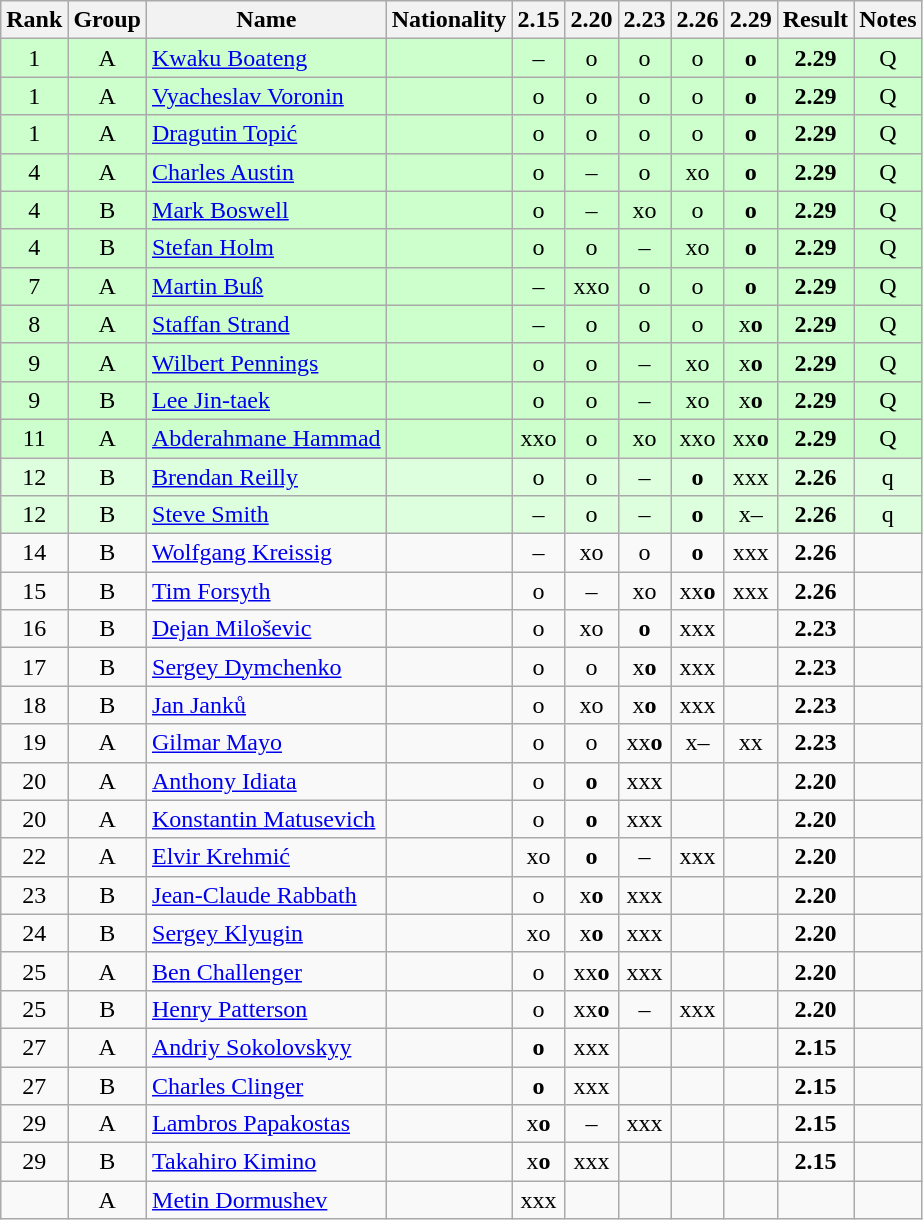<table class="wikitable sortable" style="text-align:center">
<tr>
<th>Rank</th>
<th>Group</th>
<th>Name</th>
<th>Nationality</th>
<th>2.15</th>
<th>2.20</th>
<th>2.23</th>
<th>2.26</th>
<th>2.29</th>
<th>Result</th>
<th>Notes</th>
</tr>
<tr bgcolor=ccffcc>
<td>1</td>
<td>A</td>
<td align=left><a href='#'>Kwaku Boateng</a></td>
<td align=left></td>
<td>–</td>
<td>o</td>
<td>o</td>
<td>o</td>
<td><strong>o</strong></td>
<td><strong>2.29</strong></td>
<td>Q</td>
</tr>
<tr bgcolor=ccffcc>
<td>1</td>
<td>A</td>
<td align=left><a href='#'>Vyacheslav Voronin</a></td>
<td align=left></td>
<td>o</td>
<td>o</td>
<td>o</td>
<td>o</td>
<td><strong>o</strong></td>
<td><strong>2.29</strong></td>
<td>Q</td>
</tr>
<tr bgcolor=ccffcc>
<td>1</td>
<td>A</td>
<td align=left><a href='#'>Dragutin Topić</a></td>
<td align=left></td>
<td>o</td>
<td>o</td>
<td>o</td>
<td>o</td>
<td><strong>o</strong></td>
<td><strong>2.29</strong></td>
<td>Q</td>
</tr>
<tr bgcolor=ccffcc>
<td>4</td>
<td>A</td>
<td align=left><a href='#'>Charles Austin</a></td>
<td align=left></td>
<td>o</td>
<td>–</td>
<td>o</td>
<td>xo</td>
<td><strong>o</strong></td>
<td><strong>2.29</strong></td>
<td>Q</td>
</tr>
<tr bgcolor=ccffcc>
<td>4</td>
<td>B</td>
<td align=left><a href='#'>Mark Boswell</a></td>
<td align=left></td>
<td>o</td>
<td>–</td>
<td>xo</td>
<td>o</td>
<td><strong>o</strong></td>
<td><strong>2.29</strong></td>
<td>Q</td>
</tr>
<tr bgcolor=ccffcc>
<td>4</td>
<td>B</td>
<td align=left><a href='#'>Stefan Holm</a></td>
<td align=left></td>
<td>o</td>
<td>o</td>
<td>–</td>
<td>xo</td>
<td><strong>o</strong></td>
<td><strong>2.29</strong></td>
<td>Q</td>
</tr>
<tr bgcolor=ccffcc>
<td>7</td>
<td>A</td>
<td align=left><a href='#'>Martin Buß</a></td>
<td align=left></td>
<td>–</td>
<td>xxo</td>
<td>o</td>
<td>o</td>
<td><strong>o</strong></td>
<td><strong>2.29</strong></td>
<td>Q</td>
</tr>
<tr bgcolor=ccffcc>
<td>8</td>
<td>A</td>
<td align=left><a href='#'>Staffan Strand</a></td>
<td align=left></td>
<td>–</td>
<td>o</td>
<td>o</td>
<td>o</td>
<td>x<strong>o</strong></td>
<td><strong>2.29</strong></td>
<td>Q</td>
</tr>
<tr bgcolor=ccffcc>
<td>9</td>
<td>A</td>
<td align=left><a href='#'>Wilbert Pennings</a></td>
<td align=left></td>
<td>o</td>
<td>o</td>
<td>–</td>
<td>xo</td>
<td>x<strong>o</strong></td>
<td><strong>2.29</strong></td>
<td>Q</td>
</tr>
<tr bgcolor=ccffcc>
<td>9</td>
<td>B</td>
<td align=left><a href='#'>Lee Jin-taek</a></td>
<td align=left></td>
<td>o</td>
<td>o</td>
<td>–</td>
<td>xo</td>
<td>x<strong>o</strong></td>
<td><strong>2.29</strong></td>
<td>Q</td>
</tr>
<tr bgcolor=ccffcc>
<td>11</td>
<td>A</td>
<td align=left><a href='#'>Abderahmane Hammad</a></td>
<td align=left></td>
<td>xxo</td>
<td>o</td>
<td>xo</td>
<td>xxo</td>
<td>xx<strong>o</strong></td>
<td><strong>2.29</strong></td>
<td>Q</td>
</tr>
<tr bgcolor=ddffdd>
<td>12</td>
<td>B</td>
<td align=left><a href='#'>Brendan Reilly</a></td>
<td align=left></td>
<td>o</td>
<td>o</td>
<td>–</td>
<td><strong>o</strong></td>
<td>xxx</td>
<td><strong>2.26</strong></td>
<td>q</td>
</tr>
<tr bgcolor=ddffdd>
<td>12</td>
<td>B</td>
<td align=left><a href='#'>Steve Smith</a></td>
<td align=left></td>
<td>–</td>
<td>o</td>
<td>–</td>
<td><strong>o</strong></td>
<td>x–</td>
<td><strong>2.26</strong></td>
<td>q</td>
</tr>
<tr>
<td>14</td>
<td>B</td>
<td align=left><a href='#'>Wolfgang Kreissig</a></td>
<td align=left></td>
<td>–</td>
<td>xo</td>
<td>o</td>
<td><strong>o</strong></td>
<td>xxx</td>
<td><strong>2.26</strong></td>
<td></td>
</tr>
<tr>
<td>15</td>
<td>B</td>
<td align=left><a href='#'>Tim Forsyth</a></td>
<td align=left></td>
<td>o</td>
<td>–</td>
<td>xo</td>
<td>xx<strong>o</strong></td>
<td>xxx</td>
<td><strong>2.26</strong></td>
<td></td>
</tr>
<tr>
<td>16</td>
<td>B</td>
<td align=left><a href='#'>Dejan Miloševic</a></td>
<td align=left></td>
<td>o</td>
<td>xo</td>
<td><strong>o</strong></td>
<td>xxx</td>
<td></td>
<td><strong>2.23</strong></td>
<td></td>
</tr>
<tr>
<td>17</td>
<td>B</td>
<td align=left><a href='#'>Sergey Dymchenko</a></td>
<td align=left></td>
<td>o</td>
<td>o</td>
<td>x<strong>o</strong></td>
<td>xxx</td>
<td></td>
<td><strong>2.23</strong></td>
<td></td>
</tr>
<tr>
<td>18</td>
<td>B</td>
<td align=left><a href='#'>Jan Janků</a></td>
<td align=left></td>
<td>o</td>
<td>xo</td>
<td>x<strong>o</strong></td>
<td>xxx</td>
<td></td>
<td><strong>2.23</strong></td>
<td></td>
</tr>
<tr>
<td>19</td>
<td>A</td>
<td align=left><a href='#'>Gilmar Mayo</a></td>
<td align=left></td>
<td>o</td>
<td>o</td>
<td>xx<strong>o</strong></td>
<td>x–</td>
<td>xx</td>
<td><strong>2.23</strong></td>
<td></td>
</tr>
<tr>
<td>20</td>
<td>A</td>
<td align=left><a href='#'>Anthony Idiata</a></td>
<td align=left></td>
<td>o</td>
<td><strong>o</strong></td>
<td>xxx</td>
<td></td>
<td></td>
<td><strong>2.20</strong></td>
<td></td>
</tr>
<tr>
<td>20</td>
<td>A</td>
<td align=left><a href='#'>Konstantin Matusevich</a></td>
<td align=left></td>
<td>o</td>
<td><strong>o</strong></td>
<td>xxx</td>
<td></td>
<td></td>
<td><strong>2.20</strong></td>
<td></td>
</tr>
<tr>
<td>22</td>
<td>A</td>
<td align=left><a href='#'>Elvir Krehmić</a></td>
<td align=left></td>
<td>xo</td>
<td><strong>o</strong></td>
<td>–</td>
<td>xxx</td>
<td></td>
<td><strong>2.20</strong></td>
<td></td>
</tr>
<tr>
<td>23</td>
<td>B</td>
<td align=left><a href='#'>Jean-Claude Rabbath</a></td>
<td align=left></td>
<td>o</td>
<td>x<strong>o</strong></td>
<td>xxx</td>
<td></td>
<td></td>
<td><strong>2.20</strong></td>
<td></td>
</tr>
<tr>
<td>24</td>
<td>B</td>
<td align=left><a href='#'>Sergey Klyugin</a></td>
<td align=left></td>
<td>xo</td>
<td>x<strong>o</strong></td>
<td>xxx</td>
<td></td>
<td></td>
<td><strong>2.20</strong></td>
<td></td>
</tr>
<tr>
<td>25</td>
<td>A</td>
<td align=left><a href='#'>Ben Challenger</a></td>
<td align=left></td>
<td>o</td>
<td>xx<strong>o</strong></td>
<td>xxx</td>
<td></td>
<td></td>
<td><strong>2.20</strong></td>
<td></td>
</tr>
<tr>
<td>25</td>
<td>B</td>
<td align=left><a href='#'>Henry Patterson</a></td>
<td align=left></td>
<td>o</td>
<td>xx<strong>o</strong></td>
<td>–</td>
<td>xxx</td>
<td></td>
<td><strong>2.20</strong></td>
<td></td>
</tr>
<tr>
<td>27</td>
<td>A</td>
<td align=left><a href='#'>Andriy Sokolovskyy</a></td>
<td align=left></td>
<td><strong>o</strong></td>
<td>xxx</td>
<td></td>
<td></td>
<td></td>
<td><strong>2.15</strong></td>
<td></td>
</tr>
<tr>
<td>27</td>
<td>B</td>
<td align=left><a href='#'>Charles Clinger</a></td>
<td align=left></td>
<td><strong>o</strong></td>
<td>xxx</td>
<td></td>
<td></td>
<td></td>
<td><strong>2.15</strong></td>
<td></td>
</tr>
<tr>
<td>29</td>
<td>A</td>
<td align=left><a href='#'>Lambros Papakostas</a></td>
<td align=left></td>
<td>x<strong>o</strong></td>
<td>–</td>
<td>xxx</td>
<td></td>
<td></td>
<td><strong>2.15</strong></td>
<td></td>
</tr>
<tr>
<td>29</td>
<td>B</td>
<td align=left><a href='#'>Takahiro Kimino</a></td>
<td align=left></td>
<td>x<strong>o</strong></td>
<td>xxx</td>
<td></td>
<td></td>
<td></td>
<td><strong>2.15</strong></td>
<td></td>
</tr>
<tr>
<td></td>
<td>A</td>
<td align=left><a href='#'>Metin Dormushev</a></td>
<td align=left></td>
<td>xxx</td>
<td></td>
<td></td>
<td></td>
<td></td>
<td><strong></strong></td>
<td></td>
</tr>
</table>
